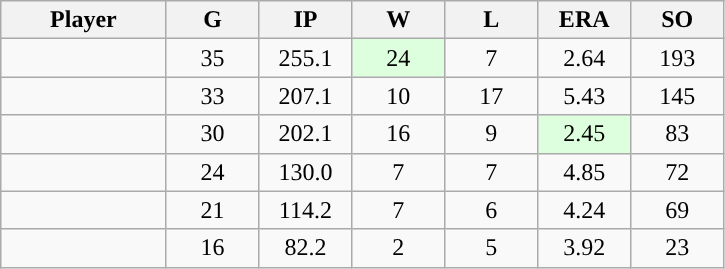<table class="wikitable sortable">
<tr>
<th bgcolor="#DDDDFF" width="16%">Player</th>
<th bgcolor="#DDDDFF" width="9%">G</th>
<th bgcolor="#DDDDFF" width="9%">IP</th>
<th bgcolor="#DDDDFF" width="9%">W</th>
<th bgcolor="#DDDDFF" width="9%">L</th>
<th bgcolor="#DDDDFF" width="9%">ERA</th>
<th bgcolor="#DDDDFF" width="9%">SO</th>
</tr>
<tr align="center">
<td></td>
<td>35</td>
<td>255.1</td>
<td style="background:#DDFFDD;">24</td>
<td>7</td>
<td>2.64</td>
<td>193</td>
</tr>
<tr align="center">
<td></td>
<td>33</td>
<td>207.1</td>
<td>10</td>
<td>17</td>
<td>5.43</td>
<td>145</td>
</tr>
<tr align="center">
<td></td>
<td>30</td>
<td>202.1</td>
<td>16</td>
<td>9</td>
<td style="background:#DDFFDD;">2.45</td>
<td>83</td>
</tr>
<tr align="center">
<td></td>
<td>24</td>
<td>130.0</td>
<td>7</td>
<td>7</td>
<td>4.85</td>
<td>72</td>
</tr>
<tr align="center">
<td></td>
<td>21</td>
<td>114.2</td>
<td>7</td>
<td>6</td>
<td>4.24</td>
<td>69</td>
</tr>
<tr align="center">
<td></td>
<td>16</td>
<td>82.2</td>
<td>2</td>
<td>5</td>
<td>3.92</td>
<td>23</td>
</tr>
</table>
